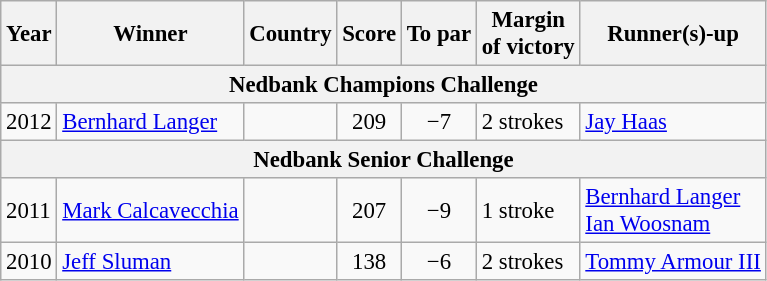<table class="wikitable" style="font-size:95%">
<tr>
<th>Year</th>
<th>Winner</th>
<th>Country</th>
<th>Score</th>
<th>To par</th>
<th>Margin<br>of victory</th>
<th>Runner(s)-up</th>
</tr>
<tr>
<th colspan=7>Nedbank Champions Challenge</th>
</tr>
<tr>
<td>2012</td>
<td><a href='#'>Bernhard Langer</a></td>
<td></td>
<td align=center>209</td>
<td align=center>−7</td>
<td>2 strokes</td>
<td> <a href='#'>Jay Haas</a></td>
</tr>
<tr>
<th colspan=7>Nedbank Senior Challenge</th>
</tr>
<tr>
<td>2011</td>
<td><a href='#'>Mark Calcavecchia</a></td>
<td></td>
<td align=center>207</td>
<td align=center>−9</td>
<td>1 stroke</td>
<td> <a href='#'>Bernhard Langer</a><br> <a href='#'>Ian Woosnam</a></td>
</tr>
<tr>
<td>2010</td>
<td><a href='#'>Jeff Sluman</a></td>
<td></td>
<td align=center>138</td>
<td align=center>−6</td>
<td>2 strokes</td>
<td> <a href='#'>Tommy Armour III</a></td>
</tr>
</table>
